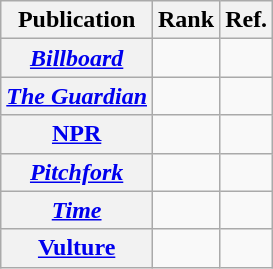<table class="wikitable sortable plainrowheaders">
<tr>
<th>Publication</th>
<th>Rank</th>
<th>Ref.</th>
</tr>
<tr>
<th scope="row"><em><a href='#'>Billboard</a></em></th>
<td></td>
<td></td>
</tr>
<tr>
<th scope="row"><em><a href='#'>The Guardian</a></em></th>
<td></td>
<td></td>
</tr>
<tr>
<th scope="row"><a href='#'>NPR</a></th>
<td></td>
<td></td>
</tr>
<tr>
<th scope="row"><em><a href='#'>Pitchfork</a></em></th>
<td></td>
<td></td>
</tr>
<tr>
<th scope="row"><em><a href='#'>Time</a></em></th>
<td></td>
<td></td>
</tr>
<tr>
<th scope="row"><em><a href='#'></em>Vulture<em></a></em></th>
<td></td>
<td></td>
</tr>
</table>
